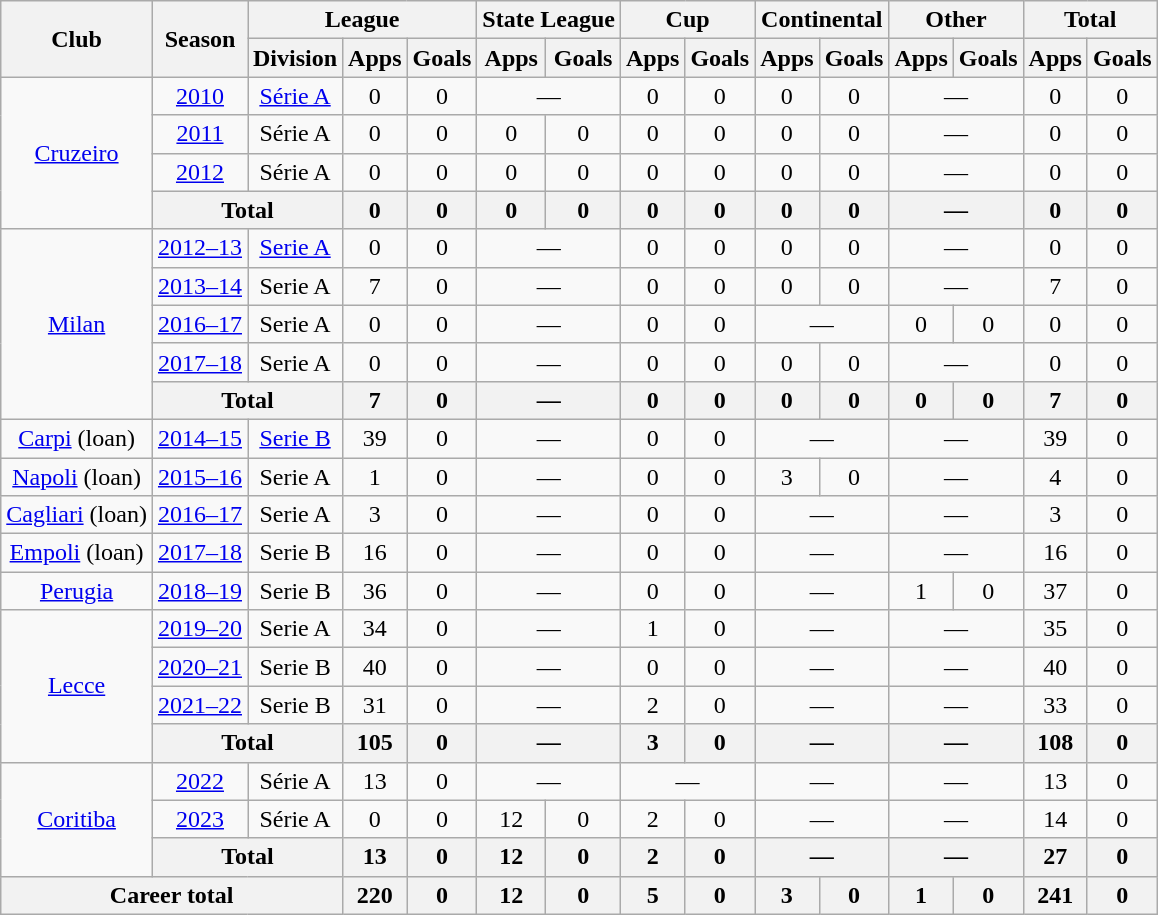<table class="wikitable" style="text-align:center">
<tr>
<th rowspan="2">Club</th>
<th rowspan="2">Season</th>
<th colspan="3">League</th>
<th colspan="2">State League</th>
<th colspan="2">Cup</th>
<th colspan="2">Continental</th>
<th colspan="2">Other</th>
<th colspan="2">Total</th>
</tr>
<tr>
<th>Division</th>
<th>Apps</th>
<th>Goals</th>
<th>Apps</th>
<th>Goals</th>
<th>Apps</th>
<th>Goals</th>
<th>Apps</th>
<th>Goals</th>
<th>Apps</th>
<th>Goals</th>
<th>Apps</th>
<th>Goals</th>
</tr>
<tr>
<td rowspan="4"><a href='#'>Cruzeiro</a></td>
<td><a href='#'>2010</a></td>
<td><a href='#'>Série A</a></td>
<td>0</td>
<td>0</td>
<td colspan="2">—</td>
<td>0</td>
<td>0</td>
<td>0</td>
<td>0</td>
<td colspan="2">—</td>
<td>0</td>
<td>0</td>
</tr>
<tr>
<td><a href='#'>2011</a></td>
<td>Série A</td>
<td>0</td>
<td>0</td>
<td>0</td>
<td>0</td>
<td>0</td>
<td>0</td>
<td>0</td>
<td>0</td>
<td colspan="2">—</td>
<td>0</td>
<td>0</td>
</tr>
<tr>
<td><a href='#'>2012</a></td>
<td>Série A</td>
<td>0</td>
<td>0</td>
<td>0</td>
<td>0</td>
<td>0</td>
<td>0</td>
<td>0</td>
<td>0</td>
<td colspan="2">—</td>
<td>0</td>
<td>0</td>
</tr>
<tr>
<th colspan="2">Total</th>
<th>0</th>
<th>0</th>
<th>0</th>
<th>0</th>
<th>0</th>
<th>0</th>
<th>0</th>
<th>0</th>
<th colspan="2">—</th>
<th>0</th>
<th>0</th>
</tr>
<tr>
<td rowspan="5"><a href='#'>Milan</a></td>
<td><a href='#'>2012–13</a></td>
<td><a href='#'>Serie A</a></td>
<td>0</td>
<td>0</td>
<td colspan="2">—</td>
<td>0</td>
<td>0</td>
<td>0</td>
<td>0</td>
<td colspan="2">—</td>
<td>0</td>
<td>0</td>
</tr>
<tr>
<td><a href='#'>2013–14</a></td>
<td>Serie A</td>
<td>7</td>
<td>0</td>
<td colspan="2">—</td>
<td>0</td>
<td>0</td>
<td>0</td>
<td>0</td>
<td colspan="2">—</td>
<td>7</td>
<td>0</td>
</tr>
<tr>
<td><a href='#'>2016–17</a></td>
<td>Serie A</td>
<td>0</td>
<td>0</td>
<td colspan="2">—</td>
<td>0</td>
<td>0</td>
<td colspan="2">—</td>
<td>0</td>
<td>0</td>
<td>0</td>
<td>0</td>
</tr>
<tr>
<td><a href='#'>2017–18</a></td>
<td>Serie A</td>
<td>0</td>
<td>0</td>
<td colspan="2">—</td>
<td>0</td>
<td>0</td>
<td>0</td>
<td>0</td>
<td colspan="2">—</td>
<td>0</td>
<td>0</td>
</tr>
<tr>
<th colspan="2">Total</th>
<th>7</th>
<th>0</th>
<th colspan="2">—</th>
<th>0</th>
<th>0</th>
<th>0</th>
<th>0</th>
<th>0</th>
<th>0</th>
<th>7</th>
<th>0</th>
</tr>
<tr>
<td><a href='#'>Carpi</a> (loan)</td>
<td><a href='#'>2014–15</a></td>
<td><a href='#'>Serie B</a></td>
<td>39</td>
<td>0</td>
<td colspan="2">—</td>
<td>0</td>
<td>0</td>
<td colspan="2">—</td>
<td colspan="2">—</td>
<td>39</td>
<td>0</td>
</tr>
<tr>
<td><a href='#'>Napoli</a> (loan)</td>
<td><a href='#'>2015–16</a></td>
<td>Serie A</td>
<td>1</td>
<td>0</td>
<td colspan="2">—</td>
<td>0</td>
<td>0</td>
<td>3</td>
<td>0</td>
<td colspan="2">—</td>
<td>4</td>
<td>0</td>
</tr>
<tr>
<td><a href='#'>Cagliari</a> (loan)</td>
<td><a href='#'>2016–17</a></td>
<td>Serie A</td>
<td>3</td>
<td>0</td>
<td colspan="2">—</td>
<td>0</td>
<td>0</td>
<td colspan="2">—</td>
<td colspan="2">—</td>
<td>3</td>
<td>0</td>
</tr>
<tr>
<td><a href='#'>Empoli</a> (loan)</td>
<td><a href='#'>2017–18</a></td>
<td>Serie B</td>
<td>16</td>
<td>0</td>
<td colspan="2">—</td>
<td>0</td>
<td>0</td>
<td colspan="2">—</td>
<td colspan="2">—</td>
<td>16</td>
<td>0</td>
</tr>
<tr>
<td><a href='#'>Perugia</a></td>
<td><a href='#'>2018–19</a></td>
<td>Serie B</td>
<td>36</td>
<td>0</td>
<td colspan="2">—</td>
<td>0</td>
<td>0</td>
<td colspan="2">—</td>
<td>1</td>
<td>0</td>
<td>37</td>
<td>0</td>
</tr>
<tr>
<td rowspan="4"><a href='#'>Lecce</a></td>
<td><a href='#'>2019–20</a></td>
<td>Serie A</td>
<td>34</td>
<td>0</td>
<td colspan="2">—</td>
<td>1</td>
<td>0</td>
<td colspan="2">—</td>
<td colspan="2">—</td>
<td>35</td>
<td>0</td>
</tr>
<tr>
<td><a href='#'>2020–21</a></td>
<td>Serie B</td>
<td>40</td>
<td>0</td>
<td colspan="2">—</td>
<td>0</td>
<td>0</td>
<td colspan="2">—</td>
<td colspan="2">—</td>
<td>40</td>
<td>0</td>
</tr>
<tr>
<td><a href='#'>2021–22</a></td>
<td>Serie B</td>
<td>31</td>
<td>0</td>
<td colspan="2">—</td>
<td>2</td>
<td>0</td>
<td colspan="2">—</td>
<td colspan="2">—</td>
<td>33</td>
<td>0</td>
</tr>
<tr>
<th colspan="2">Total</th>
<th>105</th>
<th>0</th>
<th colspan="2">—</th>
<th>3</th>
<th>0</th>
<th colspan="2">—</th>
<th colspan="2">—</th>
<th>108</th>
<th>0</th>
</tr>
<tr>
<td rowspan="3"><a href='#'>Coritiba</a></td>
<td><a href='#'>2022</a></td>
<td>Série A</td>
<td>13</td>
<td>0</td>
<td colspan="2">—</td>
<td colspan="2">—</td>
<td colspan="2">—</td>
<td colspan="2">—</td>
<td>13</td>
<td>0</td>
</tr>
<tr>
<td><a href='#'>2023</a></td>
<td>Série A</td>
<td>0</td>
<td>0</td>
<td>12</td>
<td>0</td>
<td>2</td>
<td>0</td>
<td colspan="2">—</td>
<td colspan="2">—</td>
<td>14</td>
<td>0</td>
</tr>
<tr>
<th colspan="2">Total</th>
<th>13</th>
<th>0</th>
<th>12</th>
<th>0</th>
<th>2</th>
<th>0</th>
<th colspan="2">—</th>
<th colspan="2">—</th>
<th>27</th>
<th>0</th>
</tr>
<tr>
<th colspan="3">Career total</th>
<th>220</th>
<th>0</th>
<th>12</th>
<th>0</th>
<th>5</th>
<th>0</th>
<th>3</th>
<th>0</th>
<th>1</th>
<th>0</th>
<th>241</th>
<th>0</th>
</tr>
</table>
